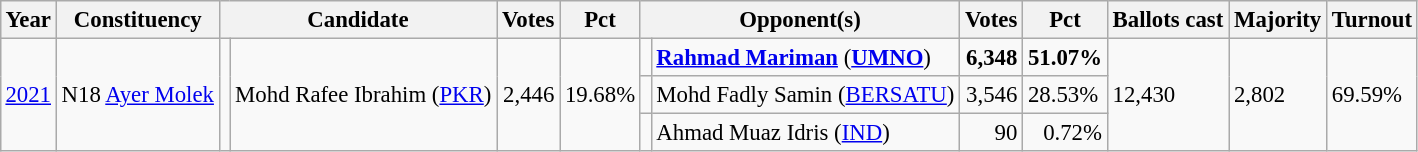<table class="wikitable" style="margin:0.5em ; font-size:95%">
<tr>
<th>Year</th>
<th>Constituency</th>
<th colspan=2>Candidate</th>
<th>Votes</th>
<th>Pct</th>
<th colspan=2>Opponent(s)</th>
<th>Votes</th>
<th>Pct</th>
<th>Ballots cast</th>
<th>Majority</th>
<th>Turnout</th>
</tr>
<tr>
<td rowspan=3><a href='#'>2021</a></td>
<td rowspan=3>N18 <a href='#'>Ayer Molek</a></td>
<td rowspan=3 ></td>
<td rowspan=3>Mohd Rafee Ibrahim (<a href='#'>PKR</a>)</td>
<td rowspan=3 align="right">2,446</td>
<td rowspan=3>19.68%</td>
<td></td>
<td><strong><a href='#'>Rahmad Mariman</a></strong> (<a href='#'><strong>UMNO</strong></a>)</td>
<td align="right"><strong>6,348</strong></td>
<td><strong>51.07%</strong></td>
<td rowspan=3>12,430</td>
<td rowspan=3>2,802</td>
<td rowspan=3>69.59%</td>
</tr>
<tr>
<td bgcolor=></td>
<td>Mohd Fadly Samin (<a href='#'>BERSATU</a>)</td>
<td align="right">3,546</td>
<td>28.53%</td>
</tr>
<tr>
<td></td>
<td>Ahmad Muaz Idris (<a href='#'>IND</a>)</td>
<td align=right>90</td>
<td align=right>0.72%</td>
</tr>
</table>
